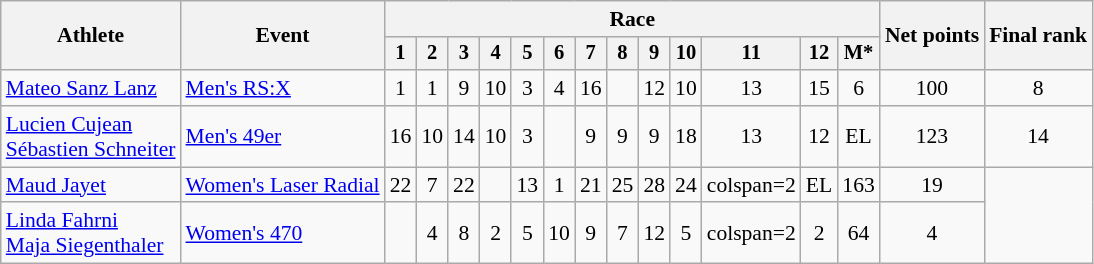<table class="wikitable" style="font-size:90%">
<tr>
<th rowspan="2">Athlete</th>
<th rowspan="2">Event</th>
<th colspan=13>Race</th>
<th rowspan=2>Net points</th>
<th rowspan=2>Final rank</th>
</tr>
<tr style="font-size:95%">
<th>1</th>
<th>2</th>
<th>3</th>
<th>4</th>
<th>5</th>
<th>6</th>
<th>7</th>
<th>8</th>
<th>9</th>
<th>10</th>
<th>11</th>
<th>12</th>
<th>M*</th>
</tr>
<tr align=center>
<td align=left><a href='#'>Mateo Sanz Lanz</a></td>
<td align=left><a href='#'>Men's RS:X</a></td>
<td>1</td>
<td>1</td>
<td>9</td>
<td>10</td>
<td>3</td>
<td>4</td>
<td>16</td>
<td></td>
<td>12</td>
<td>10</td>
<td>13</td>
<td>15</td>
<td>6</td>
<td>100</td>
<td>8</td>
</tr>
<tr align=center>
<td align=left><a href='#'>Lucien Cujean</a><br><a href='#'>Sébastien Schneiter</a></td>
<td align=left><a href='#'>Men's 49er</a></td>
<td>16</td>
<td>10</td>
<td>14</td>
<td>10</td>
<td>3</td>
<td></td>
<td>9</td>
<td>9</td>
<td>9</td>
<td>18</td>
<td>13</td>
<td>12</td>
<td>EL</td>
<td>123</td>
<td>14</td>
</tr>
<tr align=center>
<td align=left><a href='#'>Maud Jayet</a></td>
<td align=left><a href='#'>Women's Laser Radial</a></td>
<td>22</td>
<td>7</td>
<td>22</td>
<td></td>
<td>13</td>
<td>1</td>
<td>21</td>
<td>25</td>
<td>28</td>
<td>24</td>
<td>colspan=2 </td>
<td>EL</td>
<td>163</td>
<td>19</td>
</tr>
<tr align=center>
<td align=left><a href='#'>Linda Fahrni</a><br><a href='#'>Maja Siegenthaler</a></td>
<td align=left><a href='#'>Women's 470</a></td>
<td></td>
<td>4</td>
<td>8</td>
<td>2</td>
<td>5</td>
<td>10</td>
<td>9</td>
<td>7</td>
<td>12</td>
<td>5</td>
<td>colspan=2 </td>
<td>2</td>
<td>64</td>
<td>4</td>
</tr>
</table>
